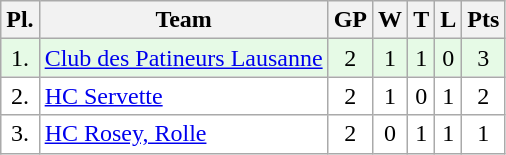<table class="wikitable">
<tr>
<th>Pl.</th>
<th>Team</th>
<th>GP</th>
<th>W</th>
<th>T</th>
<th>L</th>
<th>Pts</th>
</tr>
<tr align="center " bgcolor="#e6fae6">
<td>1.</td>
<td align="left"><a href='#'>Club des Patineurs Lausanne</a></td>
<td>2</td>
<td>1</td>
<td>1</td>
<td>0</td>
<td>3</td>
</tr>
<tr align="center "  bgcolor="#FFFFFF">
<td>2.</td>
<td align="left"><a href='#'>HC Servette</a></td>
<td>2</td>
<td>1</td>
<td>0</td>
<td>1</td>
<td>2</td>
</tr>
<tr align="center " bgcolor="#FFFFFF">
<td>3.</td>
<td align="left"><a href='#'>HC Rosey, Rolle</a></td>
<td>2</td>
<td>0</td>
<td>1</td>
<td>1</td>
<td>1</td>
</tr>
</table>
